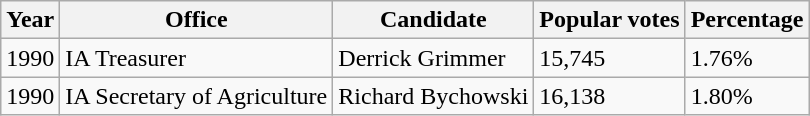<table class="wikitable">
<tr>
<th>Year</th>
<th>Office</th>
<th>Candidate</th>
<th>Popular votes</th>
<th>Percentage</th>
</tr>
<tr>
<td>1990</td>
<td>IA Treasurer</td>
<td>Derrick Grimmer</td>
<td>15,745</td>
<td>1.76%</td>
</tr>
<tr>
<td>1990</td>
<td>IA Secretary of Agriculture</td>
<td>Richard Bychowski</td>
<td>16,138</td>
<td>1.80%</td>
</tr>
</table>
